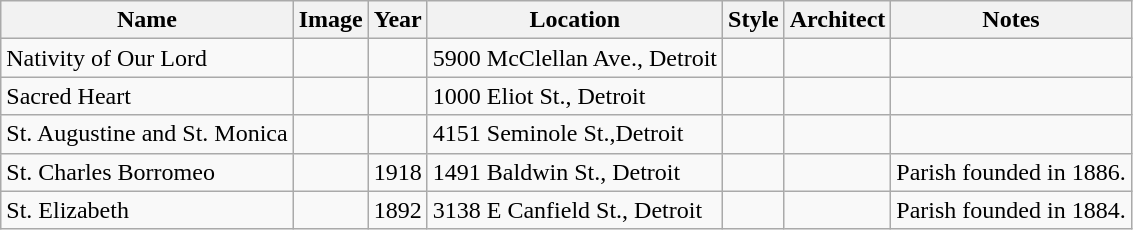<table class="wikitable sortable">
<tr>
<th>Name</th>
<th class="unsortable">Image</th>
<th>Year</th>
<th class="unsortable">Location</th>
<th class="unsortable">Style</th>
<th class="unsortable">Architect</th>
<th class="unsortable">Notes</th>
</tr>
<tr>
<td>Nativity of Our Lord</td>
<td></td>
<td></td>
<td>5900 McClellan Ave., Detroit</td>
<td></td>
<td></td>
<td></td>
</tr>
<tr>
<td>Sacred Heart</td>
<td></td>
<td></td>
<td>1000 Eliot St., Detroit</td>
<td></td>
<td></td>
<td></td>
</tr>
<tr>
<td>St. Augustine and St. Monica</td>
<td></td>
<td></td>
<td>4151 Seminole St.,Detroit</td>
<td></td>
<td></td>
<td></td>
</tr>
<tr>
<td>St. Charles Borromeo</td>
<td></td>
<td>1918</td>
<td>1491 Baldwin St., Detroit</td>
<td></td>
<td></td>
<td>Parish founded in 1886.</td>
</tr>
<tr>
<td>St. Elizabeth</td>
<td></td>
<td>1892</td>
<td>3138 E Canfield St., Detroit</td>
<td></td>
<td></td>
<td>Parish founded in 1884.</td>
</tr>
</table>
